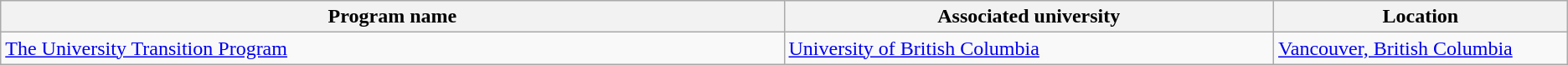<table class = "wikitable">
<tr>
<th width=40%>Program name</th>
<th width=25%>Associated university</th>
<th width=15%>Location</th>
</tr>
<tr>
<td><a href='#'>The University Transition Program</a></td>
<td><a href='#'>University of British Columbia</a></td>
<td><a href='#'>Vancouver, British Columbia</a></td>
</tr>
</table>
